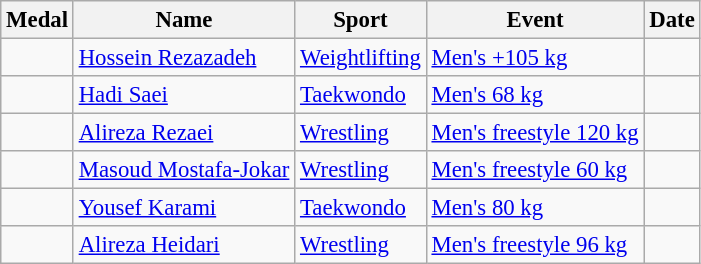<table class="wikitable sortable" style="font-size:95%">
<tr>
<th>Medal</th>
<th>Name</th>
<th>Sport</th>
<th>Event</th>
<th>Date</th>
</tr>
<tr>
<td></td>
<td><a href='#'>Hossein Rezazadeh</a></td>
<td><a href='#'>Weightlifting</a></td>
<td><a href='#'>Men's +105 kg</a></td>
<td></td>
</tr>
<tr>
<td></td>
<td><a href='#'>Hadi Saei</a></td>
<td><a href='#'>Taekwondo</a></td>
<td><a href='#'>Men's 68 kg</a></td>
<td></td>
</tr>
<tr>
<td></td>
<td><a href='#'>Alireza Rezaei</a></td>
<td><a href='#'>Wrestling</a></td>
<td><a href='#'>Men's freestyle 120 kg</a></td>
<td></td>
</tr>
<tr>
<td></td>
<td><a href='#'>Masoud Mostafa-Jokar</a></td>
<td><a href='#'>Wrestling</a></td>
<td><a href='#'>Men's freestyle 60 kg</a></td>
<td></td>
</tr>
<tr>
<td></td>
<td><a href='#'>Yousef Karami</a></td>
<td><a href='#'>Taekwondo</a></td>
<td><a href='#'>Men's 80 kg</a></td>
<td></td>
</tr>
<tr>
<td></td>
<td><a href='#'>Alireza Heidari</a></td>
<td><a href='#'>Wrestling</a></td>
<td><a href='#'>Men's freestyle 96 kg</a></td>
<td></td>
</tr>
</table>
